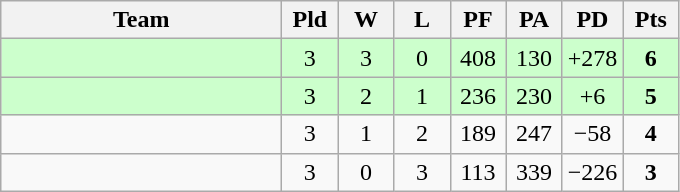<table class=wikitable style="text-align:center">
<tr>
<th width=180>Team</th>
<th width=30>Pld</th>
<th width=30>W</th>
<th width=30>L</th>
<th width=30>PF</th>
<th width=30>PA</th>
<th width=30>PD</th>
<th width=30>Pts</th>
</tr>
<tr bgcolor="#ccffcc">
<td align="left"></td>
<td>3</td>
<td>3</td>
<td>0</td>
<td>408</td>
<td>130</td>
<td>+278</td>
<td><strong>6</strong></td>
</tr>
<tr bgcolor="#ccffcc">
<td align="left"></td>
<td>3</td>
<td>2</td>
<td>1</td>
<td>236</td>
<td>230</td>
<td>+6</td>
<td><strong>5</strong></td>
</tr>
<tr>
<td align="left"></td>
<td>3</td>
<td>1</td>
<td>2</td>
<td>189</td>
<td>247</td>
<td>−58</td>
<td><strong>4</strong></td>
</tr>
<tr>
<td align="left"></td>
<td>3</td>
<td>0</td>
<td>3</td>
<td>113</td>
<td>339</td>
<td>−226</td>
<td><strong>3</strong></td>
</tr>
</table>
